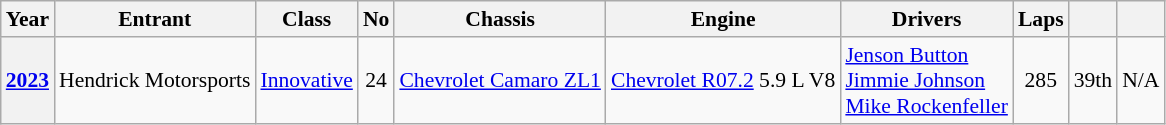<table class="wikitable" style="font-size:90%">
<tr>
<th>Year</th>
<th>Entrant</th>
<th>Class</th>
<th>No</th>
<th>Chassis</th>
<th>Engine</th>
<th>Drivers</th>
<th>Laps</th>
<th></th>
<th></th>
</tr>
<tr align="center">
<th><a href='#'>2023</a></th>
<td align="left"> Hendrick Motorsports</td>
<td><a href='#'>Innovative</a></td>
<td>24</td>
<td align="left"><a href='#'>Chevrolet Camaro ZL1</a></td>
<td align="left"><a href='#'>Chevrolet R07.2</a> 5.9 L V8</td>
<td align="left"> <a href='#'>Jenson Button</a><br> <a href='#'>Jimmie Johnson</a><br> <a href='#'>Mike Rockenfeller</a></td>
<td>285</td>
<td>39th</td>
<td>N/A</td>
</tr>
</table>
